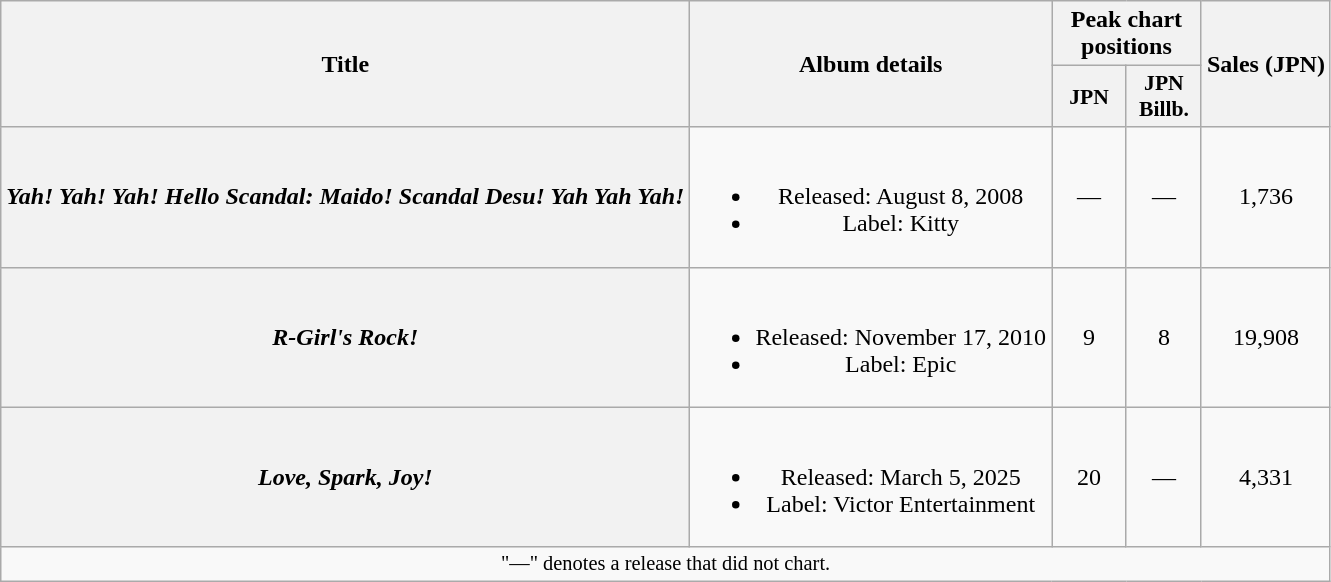<table class="wikitable plainrowheaders" style="text-align:center;">
<tr>
<th scope="col" rowspan="2">Title</th>
<th scope="col" rowspan="2">Album details</th>
<th scope="col" colspan="2">Peak chart positions</th>
<th scope="col" rowspan="2">Sales (JPN)</th>
</tr>
<tr>
<th scope="col" style="width:3em;font-size:90%">JPN<br></th>
<th scope="col" style="width:3em;font-size:90%">JPN Billb.<br></th>
</tr>
<tr>
<th scope="row"><em>Yah! Yah! Yah! Hello Scandal: Maido! Scandal Desu! Yah Yah Yah!</em></th>
<td><br><ul><li>Released: August 8, 2008</li><li>Label: Kitty</li></ul></td>
<td style="text-align:center;">—</td>
<td style="text-align:center;">—</td>
<td style="text-align:center;">1,736</td>
</tr>
<tr>
<th scope="row"><em>R-Girl's Rock!</em></th>
<td><br><ul><li>Released: November 17, 2010</li><li>Label: Epic</li></ul></td>
<td style="text-align:center;">9</td>
<td style="text-align:center;">8</td>
<td style="text-align:center;">19,908</td>
</tr>
<tr>
<th scope="row"><em>Love, Spark, Joy!</em></th>
<td><br><ul><li>Released: March 5, 2025</li><li>Label: Victor Entertainment</li></ul></td>
<td style="text-align:center;">20</td>
<td style="text-align:center;">—</td>
<td style="text-align:center;">4,331</td>
</tr>
<tr>
<td colspan="5" style="text-align:center; font-size:85%;">"—" denotes a release that did not chart.</td>
</tr>
</table>
